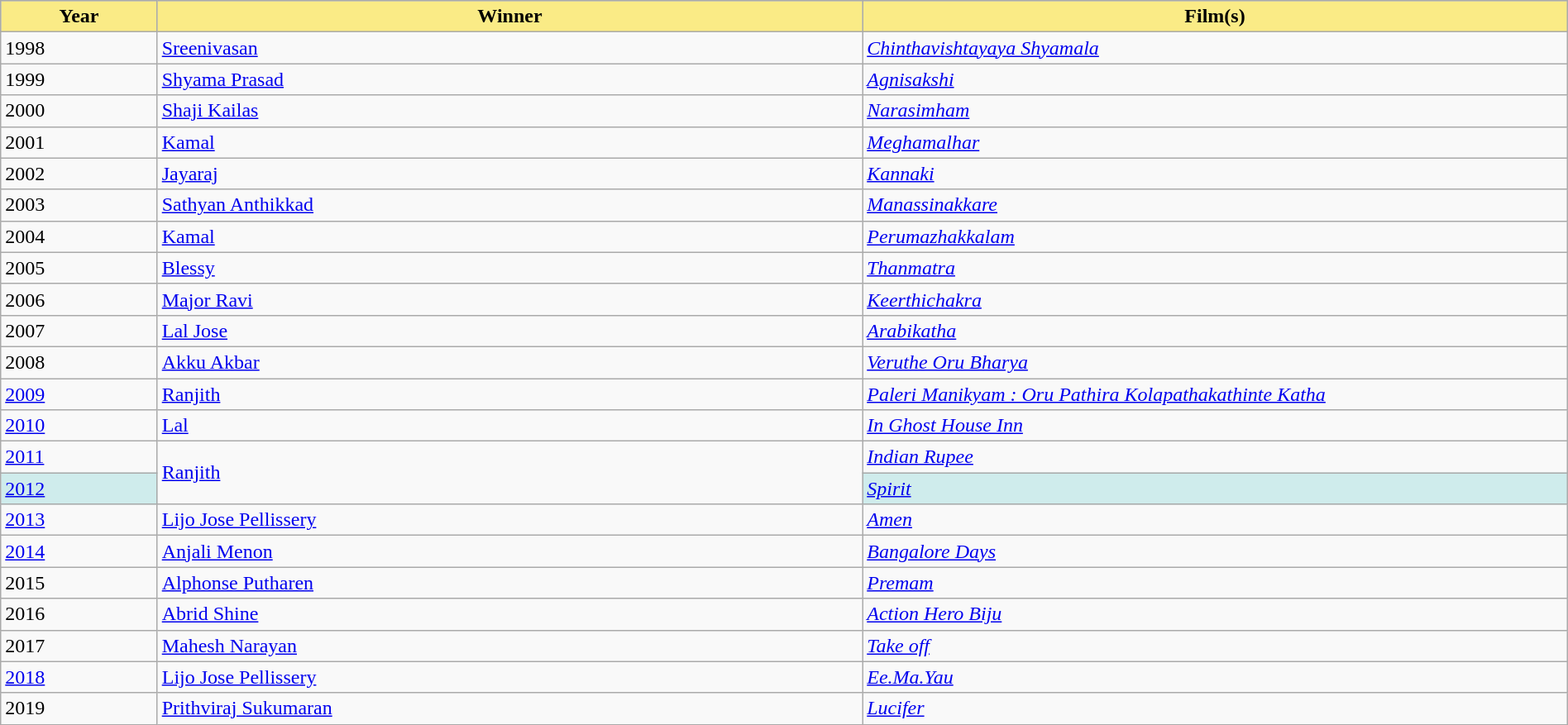<table class="wikitable" style="width:100%">
<tr bgcolor="#bebebe">
<th width="10%" style="background:#FAEB86">Year</th>
<th width="45%" style="background:#FAEB86">Winner</th>
<th width="45%" style="background:#FAEB86">Film(s)</th>
</tr>
<tr>
<td>1998</td>
<td><a href='#'>Sreenivasan</a></td>
<td><em><a href='#'>Chinthavishtayaya Shyamala</a></em></td>
</tr>
<tr>
<td>1999</td>
<td><a href='#'>Shyama Prasad</a></td>
<td><em><a href='#'>Agnisakshi</a></em></td>
</tr>
<tr>
<td>2000</td>
<td><a href='#'>Shaji Kailas</a></td>
<td><em><a href='#'>Narasimham</a></em></td>
</tr>
<tr>
<td>2001</td>
<td><a href='#'>Kamal</a></td>
<td><em><a href='#'>Meghamalhar</a></em></td>
</tr>
<tr>
<td>2002</td>
<td><a href='#'>Jayaraj</a></td>
<td><em><a href='#'>Kannaki</a></em></td>
</tr>
<tr>
<td>2003</td>
<td><a href='#'>Sathyan Anthikkad</a></td>
<td><em><a href='#'>Manassinakkare</a></em></td>
</tr>
<tr>
<td>2004</td>
<td><a href='#'>Kamal</a></td>
<td><em><a href='#'>Perumazhakkalam</a></em></td>
</tr>
<tr>
<td>2005</td>
<td><a href='#'>Blessy</a></td>
<td><em><a href='#'>Thanmatra</a></em></td>
</tr>
<tr>
<td>2006</td>
<td><a href='#'>Major Ravi</a></td>
<td><em><a href='#'>Keerthichakra</a></em></td>
</tr>
<tr>
<td>2007</td>
<td><a href='#'>Lal Jose</a></td>
<td><em><a href='#'>Arabikatha</a></em></td>
</tr>
<tr>
<td>2008</td>
<td><a href='#'>Akku Akbar</a></td>
<td><em><a href='#'>Veruthe Oru Bharya</a></em></td>
</tr>
<tr>
<td><a href='#'>2009</a></td>
<td><a href='#'>Ranjith</a></td>
<td><em><a href='#'>Paleri Manikyam : Oru Pathira Kolapathakathinte Katha</a></em></td>
</tr>
<tr>
<td><a href='#'>2010</a></td>
<td><a href='#'>Lal</a></td>
<td><em><a href='#'>In Ghost House Inn</a></em></td>
</tr>
<tr>
<td><a href='#'>2011</a></td>
<td rowspan="2"><a href='#'>Ranjith</a></td>
<td><em><a href='#'>Indian Rupee</a></em></td>
</tr>
<tr bgcolor="#cfecec">
<td><a href='#'>2012</a></td>
<td><em><a href='#'>Spirit</a></em></td>
</tr>
<tr>
<td><a href='#'>2013</a></td>
<td><a href='#'>Lijo Jose Pellissery</a></td>
<td><em><a href='#'>Amen</a></em></td>
</tr>
<tr>
<td><a href='#'>2014</a></td>
<td><a href='#'>Anjali Menon</a></td>
<td><em><a href='#'>Bangalore Days</a></em></td>
</tr>
<tr>
<td>2015</td>
<td><a href='#'>Alphonse Putharen</a></td>
<td><em><a href='#'>Premam</a></em></td>
</tr>
<tr>
<td>2016</td>
<td><a href='#'>Abrid Shine</a></td>
<td><em><a href='#'>Action Hero Biju</a></em></td>
</tr>
<tr>
<td>2017</td>
<td><a href='#'>Mahesh Narayan</a></td>
<td><em><a href='#'>Take off</a></em></td>
</tr>
<tr>
<td><a href='#'>2018</a></td>
<td><a href='#'>Lijo Jose Pellissery</a></td>
<td><em><a href='#'>Ee.Ma.Yau</a></em></td>
</tr>
<tr>
<td>2019</td>
<td><a href='#'>Prithviraj Sukumaran</a></td>
<td><em><a href='#'>Lucifer</a></em></td>
</tr>
</table>
